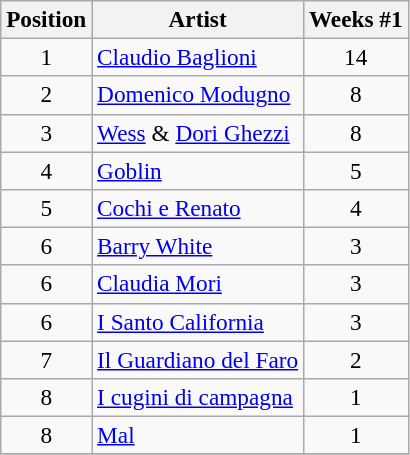<table class="wikitable sortable" style="font-size:97%;">
<tr>
<th>Position</th>
<th>Artist</th>
<th>Weeks #1</th>
</tr>
<tr>
<td align="center">1</td>
<td><a href='#'>Claudio Baglioni</a></td>
<td align="center">14</td>
</tr>
<tr>
<td align="center">2</td>
<td><a href='#'>Domenico Modugno</a></td>
<td align="center">8</td>
</tr>
<tr>
<td align="center">3</td>
<td><a href='#'>Wess</a> & <a href='#'>Dori Ghezzi</a></td>
<td align="center">8</td>
</tr>
<tr>
<td align="center">4</td>
<td><a href='#'>Goblin</a></td>
<td align="center">5</td>
</tr>
<tr>
<td align="center">5</td>
<td><a href='#'>Cochi e Renato</a></td>
<td align="center">4</td>
</tr>
<tr>
<td align="center">6</td>
<td><a href='#'>Barry White</a></td>
<td align="center">3</td>
</tr>
<tr>
<td align="center">6</td>
<td><a href='#'>Claudia Mori</a></td>
<td align="center">3</td>
</tr>
<tr>
<td align="center">6</td>
<td><a href='#'>I Santo California</a></td>
<td align="center">3</td>
</tr>
<tr>
<td align="center">7</td>
<td><a href='#'>Il Guardiano del Faro</a></td>
<td align="center">2</td>
</tr>
<tr>
<td align="center">8</td>
<td><a href='#'>I cugini di campagna</a></td>
<td align="center">1</td>
</tr>
<tr>
<td align="center">8</td>
<td><a href='#'>Mal</a></td>
<td align="center">1</td>
</tr>
<tr>
</tr>
</table>
